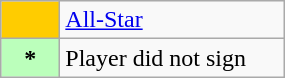<table class="wikitable" style="width:15%;">
<tr>
<td style="background:#fc0; border:1px solid #aaa; width:2em;"></td>
<td><a href='#'>All-Star</a></td>
</tr>
<tr>
<th scope="row" style="background:#bfb;">*</th>
<td>Player did not sign</td>
</tr>
</table>
